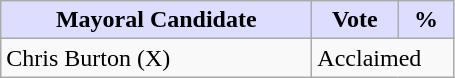<table class="wikitable">
<tr>
<th style="background:#ddf; width:200px;">Mayoral Candidate</th>
<th style="background:#ddf; width:50px;">Vote</th>
<th style="background:#ddf; width:30px;">%</th>
</tr>
<tr>
<td>Chris Burton (X)</td>
<td colspan="2">Acclaimed</td>
</tr>
</table>
